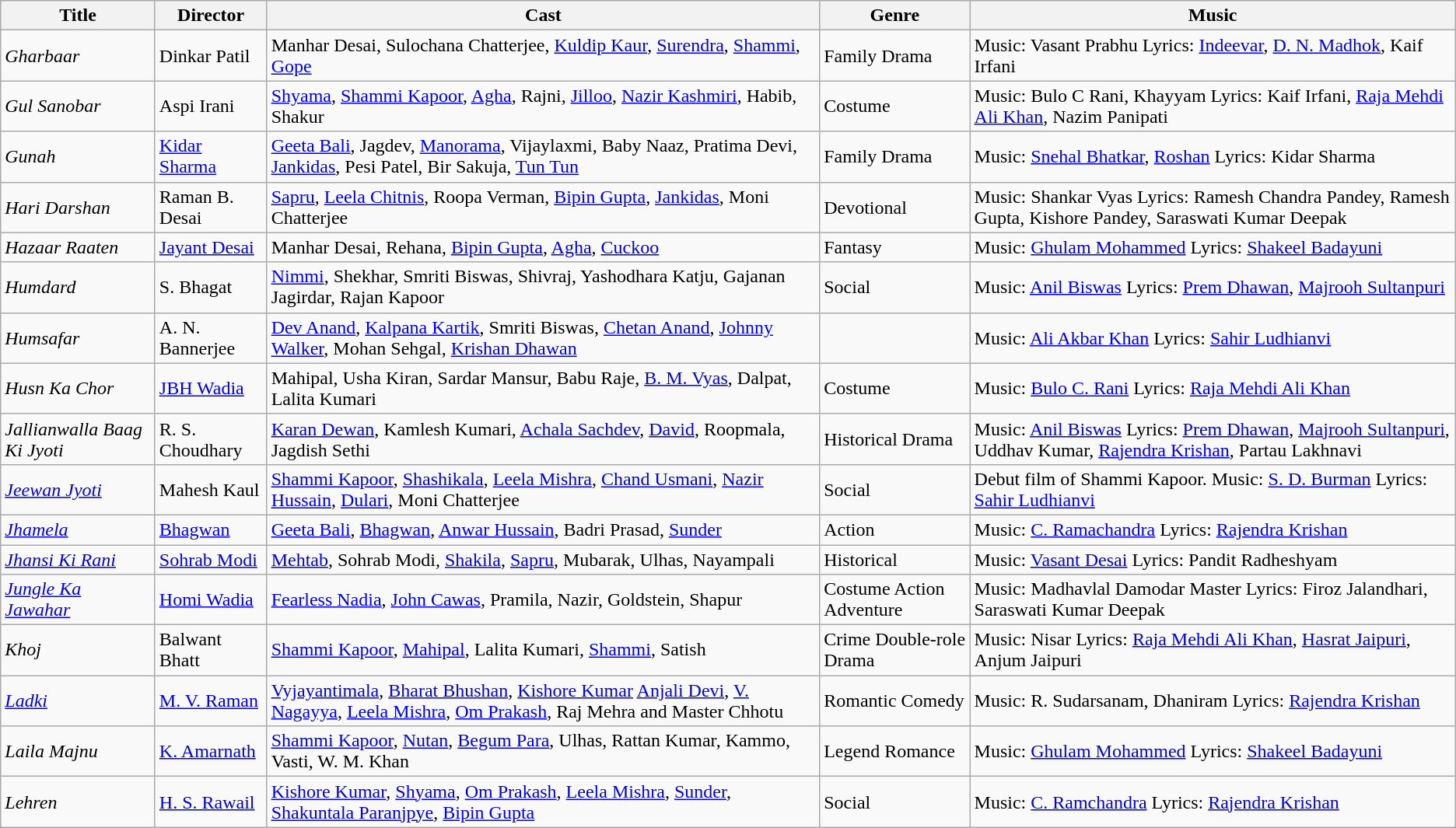<table class="wikitable">
<tr>
<th>Title</th>
<th>Director</th>
<th>Cast</th>
<th>Genre</th>
<th>Music</th>
</tr>
<tr>
<td><em>Gharbaar</em></td>
<td>Dinkar Patil</td>
<td>Manhar Desai, Sulochana Chatterjee, <a href='#'>Kuldip Kaur</a>, <a href='#'>Surendra</a>, <a href='#'>Shammi</a>, <a href='#'>Gope</a></td>
<td>Family Drama</td>
<td>Music: Vasant Prabhu Lyrics: <a href='#'>Indeevar</a>, <a href='#'>D. N. Madhok</a>, Kaif Irfani</td>
</tr>
<tr>
<td><em>Gul Sanobar</em></td>
<td>Aspi Irani</td>
<td><a href='#'>Shyama</a>, <a href='#'>Shammi Kapoor</a>, <a href='#'>Agha</a>, Rajni, <a href='#'>Jilloo</a>, <a href='#'>Nazir Kashmiri</a>, Habib, Shakur</td>
<td>Costume</td>
<td>Music: Bulo C Rani, Khayyam Lyrics: Kaif Irfani, <a href='#'>Raja Mehdi Ali Khan</a>, Nazim Panipati</td>
</tr>
<tr>
<td><em>Gunah</em></td>
<td><a href='#'>Kidar Sharma</a></td>
<td><a href='#'>Geeta Bali</a>, Jagdev, <a href='#'>Manorama</a>, Vijaylaxmi, Baby Naaz, Pratima Devi, <a href='#'>Jankidas</a>, Pesi Patel, Bir Sakuja, <a href='#'>Tun Tun</a></td>
<td>Family Drama</td>
<td>Music: <a href='#'>Snehal Bhatkar</a>, <a href='#'>Roshan</a> Lyrics: Kidar Sharma</td>
</tr>
<tr>
<td><em>Hari Darshan</em></td>
<td>Raman B. Desai</td>
<td><a href='#'>Sapru</a>, <a href='#'>Leela Chitnis</a>, Roopa Verman, <a href='#'>Bipin Gupta</a>, <a href='#'>Jankidas</a>, Moni Chatterjee</td>
<td>Devotional</td>
<td>Music: Shankar Vyas Lyrics: Ramesh Chandra Pandey, Ramesh Gupta, Kishore Pandey, Saraswati Kumar Deepak</td>
</tr>
<tr>
<td><em>Hazaar Raaten</em></td>
<td><a href='#'>Jayant Desai</a></td>
<td>Manhar Desai, Rehana, <a href='#'>Bipin Gupta</a>, <a href='#'>Agha</a>, <a href='#'>Cuckoo</a></td>
<td>Fantasy</td>
<td>Music: <a href='#'>Ghulam Mohammed</a> Lyrics: <a href='#'>Shakeel Badayuni</a></td>
</tr>
<tr>
<td><em>Humdard</em></td>
<td>S. Bhagat</td>
<td><a href='#'>Nimmi</a>, Shekhar, Smriti Biswas, Shivraj, Yashodhara Katju, Gajanan Jagirdar, Rajan Kapoor</td>
<td>Social</td>
<td>Music: <a href='#'>Anil Biswas</a> Lyrics: <a href='#'>Prem Dhawan</a>, <a href='#'>Majrooh Sultanpuri</a></td>
</tr>
<tr>
<td><em>Humsafar</em></td>
<td>A. N. Bannerjee</td>
<td><a href='#'>Dev Anand</a>, <a href='#'>Kalpana Kartik</a>, Smriti Biswas, <a href='#'>Chetan Anand</a>, <a href='#'>Johnny Walker</a>, Mohan Sehgal, <a href='#'>Krishan Dhawan</a></td>
<td></td>
<td>Music: <a href='#'>Ali Akbar Khan</a> Lyrics: <a href='#'>Sahir Ludhianvi</a></td>
</tr>
<tr>
<td><em>Husn Ka Chor</em></td>
<td><a href='#'>JBH Wadia</a></td>
<td>Mahipal, Usha Kiran, Sardar Mansur, Babu Raje, <a href='#'>B. M. Vyas</a>, Dalpat, Lalita Kumari</td>
<td>Costume</td>
<td>Music: <a href='#'>Bulo C. Rani</a> Lyrics: <a href='#'>Raja Mehdi Ali Khan</a></td>
</tr>
<tr>
<td><em>Jallianwalla Baag Ki Jyoti</em></td>
<td>R. S. Choudhary</td>
<td><a href='#'>Karan Dewan</a>, Kamlesh Kumari, <a href='#'>Achala Sachdev</a>, <a href='#'>David</a>, Roopmala, Jagdish Sethi</td>
<td>Historical Drama</td>
<td>Music: <a href='#'>Anil Biswas</a> Lyrics: <a href='#'>Prem Dhawan</a>, <a href='#'>Majrooh Sultanpuri</a>, Uddhav Kumar, <a href='#'>Rajendra Krishan</a>, Partau Lakhnavi</td>
</tr>
<tr>
<td><em><a href='#'>Jeewan Jyoti</a></em></td>
<td>Mahesh Kaul</td>
<td><a href='#'>Shammi Kapoor</a>, <a href='#'>Shashikala</a>, <a href='#'>Leela Mishra</a>, <a href='#'>Chand Usmani</a>, <a href='#'>Nazir Hussain</a>, <a href='#'>Dulari</a>, Moni Chatterjee</td>
<td>Social</td>
<td>Debut film of Shammi Kapoor. Music: <a href='#'>S. D. Burman</a> Lyrics: <a href='#'>Sahir Ludhianvi</a></td>
</tr>
<tr>
<td><em><a href='#'>Jhamela</a></em></td>
<td><a href='#'>Bhagwan</a></td>
<td><a href='#'>Geeta Bali</a>, <a href='#'>Bhagwan</a>, <a href='#'>Anwar Hussain</a>, Badri Prasad, <a href='#'>Sunder</a></td>
<td>Action</td>
<td>Music: <a href='#'>C. Ramachandra</a> Lyrics: <a href='#'>Rajendra Krishan</a></td>
</tr>
<tr>
<td><em><a href='#'>Jhansi Ki Rani</a></em></td>
<td><a href='#'>Sohrab Modi</a></td>
<td><a href='#'>Mehtab</a>, Sohrab Modi, <a href='#'>Shakila</a>, <a href='#'>Sapru</a>, Mubarak, Ulhas, Nayampali</td>
<td>Historical</td>
<td>Music: <a href='#'>Vasant Desai</a> Lyrics: Pandit Radheshyam</td>
</tr>
<tr>
<td><em><a href='#'>Jungle Ka Jawahar</a></em></td>
<td><a href='#'>Homi Wadia</a></td>
<td><a href='#'>Fearless Nadia</a>, <a href='#'>John Cawas</a>, Pramila, Nazir, Goldstein, Shapur</td>
<td>Costume Action Adventure</td>
<td>Music: Madhavlal Damodar Master Lyrics: Firoz Jalandhari, Saraswati Kumar Deepak</td>
</tr>
<tr>
<td><em>Khoj</em></td>
<td>Balwant Bhatt</td>
<td><a href='#'>Shammi Kapoor</a>, <a href='#'>Mahipal</a>, Lalita Kumari, <a href='#'>Shammi</a>, Satish</td>
<td>Crime Double-role Drama</td>
<td>Music: Nisar Lyrics: <a href='#'>Raja Mehdi Ali Khan</a>, <a href='#'>Hasrat Jaipuri</a>, Anjum Jaipuri</td>
</tr>
<tr>
<td><em><a href='#'>Ladki</a></em></td>
<td><a href='#'>M. V. Raman</a></td>
<td><a href='#'>Vyjayantimala</a>, <a href='#'>Bharat Bhushan</a>, <a href='#'>Kishore Kumar</a> <a href='#'>Anjali Devi</a>, <a href='#'>V. Nagayya</a>, <a href='#'>Leela Mishra</a>, <a href='#'>Om Prakash</a>, Raj Mehra and Master Chhotu</td>
<td>Romantic Comedy</td>
<td>Music: R. Sudarsanam, Dhaniram Lyrics: <a href='#'>Rajendra Krishan</a></td>
</tr>
<tr>
<td><em>Laila Majnu</em></td>
<td><a href='#'>K. Amarnath</a></td>
<td><a href='#'>Shammi Kapoor</a>, <a href='#'>Nutan</a>, <a href='#'>Begum Para</a>, Ulhas, Rattan Kumar, Kammo, Vasti, W. M. Khan</td>
<td>Legend Romance</td>
<td>Music: <a href='#'>Ghulam Mohammed</a> Lyrics: <a href='#'>Shakeel Badayuni</a></td>
</tr>
<tr>
<td><em>Lehren</em></td>
<td><a href='#'>H. S. Rawail</a></td>
<td><a href='#'>Kishore Kumar</a>, <a href='#'>Shyama</a>, <a href='#'>Om Prakash</a>, <a href='#'>Leela Mishra</a>, <a href='#'>Sunder</a>, <a href='#'>Shakuntala Paranjpye</a>, <a href='#'>Bipin Gupta</a></td>
<td>Social</td>
<td>Music: <a href='#'>C. Ramchandra</a> Lyrics: <a href='#'>Rajendra Krishan</a></td>
</tr>
</table>
